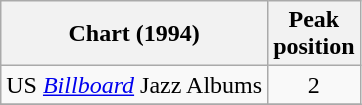<table class="wikitable">
<tr>
<th>Chart (1994)</th>
<th>Peak<br>position</th>
</tr>
<tr>
<td>US <a href='#'><em>Billboard</em></a> Jazz Albums</td>
<td align=center>2</td>
</tr>
<tr>
</tr>
</table>
